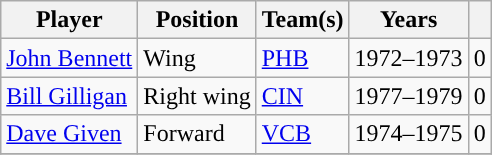<table class="wikitable">
<tr>
<th>Player</th>
<th>Position</th>
<th>Team(s)</th>
<th>Years</th>
<th><a href='#'></a></th>
</tr>
<tr>
<td><a href='#'>John Bennett</a></td>
<td>Wing</td>
<td><a href='#'>PHB</a></td>
<td>1972–1973</td>
<td>0</td>
</tr>
<tr>
<td><a href='#'>Bill Gilligan</a></td>
<td>Right wing</td>
<td><a href='#'>CIN</a></td>
<td>1977–1979</td>
<td>0</td>
</tr>
<tr>
<td><a href='#'>Dave Given</a></td>
<td>Forward</td>
<td><a href='#'>VCB</a></td>
<td>1974–1975</td>
<td>0</td>
</tr>
<tr>
</tr>
</table>
